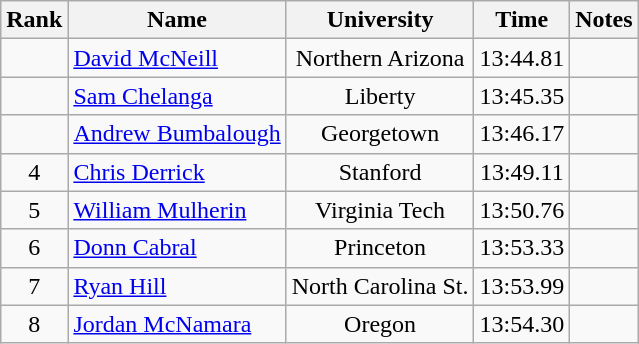<table class="wikitable sortable" style="text-align:center">
<tr>
<th>Rank</th>
<th>Name</th>
<th>University</th>
<th>Time</th>
<th>Notes</th>
</tr>
<tr>
<td></td>
<td align=left><a href='#'>David McNeill</a> </td>
<td>Northern Arizona</td>
<td>13:44.81</td>
<td></td>
</tr>
<tr>
<td></td>
<td align=left><a href='#'>Sam Chelanga</a></td>
<td>Liberty</td>
<td>13:45.35</td>
<td></td>
</tr>
<tr>
<td></td>
<td align=left><a href='#'>Andrew Bumbalough</a></td>
<td>Georgetown</td>
<td>13:46.17</td>
<td></td>
</tr>
<tr>
<td>4</td>
<td align=left><a href='#'>Chris Derrick</a></td>
<td>Stanford</td>
<td>13:49.11</td>
<td></td>
</tr>
<tr>
<td>5</td>
<td align=left><a href='#'>William Mulherin</a></td>
<td>Virginia Tech</td>
<td>13:50.76</td>
<td></td>
</tr>
<tr>
<td>6</td>
<td align=left><a href='#'>Donn Cabral</a></td>
<td>Princeton</td>
<td>13:53.33</td>
<td></td>
</tr>
<tr>
<td>7</td>
<td align=left><a href='#'>Ryan Hill</a></td>
<td>North Carolina St.</td>
<td>13:53.99</td>
<td></td>
</tr>
<tr>
<td>8</td>
<td align=left><a href='#'>Jordan McNamara</a></td>
<td>Oregon</td>
<td>13:54.30</td>
<td></td>
</tr>
</table>
